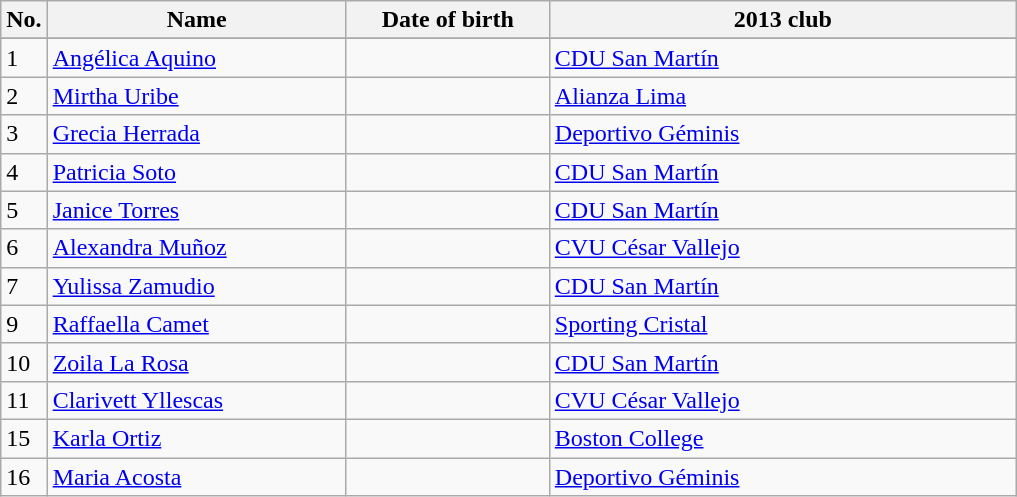<table class=wikitable sortable style=font-size:100%; text-align:center;>
<tr>
<th>No.</th>
<th style=width:12em>Name</th>
<th style=width:8em>Date of birth</th>
<th style=width:19em>2013 club</th>
</tr>
<tr>
</tr>
<tr ||>
</tr>
<tr>
<td>1</td>
<td><a href='#'>Angélica Aquino</a></td>
<td></td>
<td> <a href='#'>CDU San Martín</a></td>
</tr>
<tr>
<td>2</td>
<td><a href='#'>Mirtha Uribe </a></td>
<td></td>
<td> <a href='#'>Alianza Lima</a></td>
</tr>
<tr>
<td>3</td>
<td><a href='#'>Grecia Herrada</a></td>
<td></td>
<td> <a href='#'>Deportivo Géminis</a></td>
</tr>
<tr>
<td>4</td>
<td><a href='#'>Patricia Soto</a></td>
<td></td>
<td> <a href='#'>CDU San Martín</a></td>
</tr>
<tr>
<td>5</td>
<td><a href='#'>Janice Torres</a></td>
<td></td>
<td> <a href='#'>CDU San Martín</a></td>
</tr>
<tr>
<td>6</td>
<td><a href='#'>Alexandra Muñoz</a></td>
<td></td>
<td> <a href='#'>CVU César Vallejo</a></td>
</tr>
<tr>
<td>7</td>
<td><a href='#'>Yulissa Zamudio</a></td>
<td></td>
<td> <a href='#'>CDU San Martín</a></td>
</tr>
<tr>
<td>9</td>
<td><a href='#'>Raffaella Camet</a></td>
<td></td>
<td> <a href='#'>Sporting Cristal</a></td>
</tr>
<tr>
<td>10</td>
<td><a href='#'>Zoila La Rosa</a></td>
<td></td>
<td> <a href='#'>CDU San Martín</a></td>
</tr>
<tr>
<td>11</td>
<td><a href='#'>Clarivett Yllescas</a></td>
<td></td>
<td> <a href='#'>CVU César Vallejo</a></td>
</tr>
<tr>
<td>15</td>
<td><a href='#'>Karla Ortiz</a></td>
<td></td>
<td> <a href='#'>Boston College</a></td>
</tr>
<tr>
<td>16</td>
<td><a href='#'>Maria Acosta</a></td>
<td></td>
<td> <a href='#'>Deportivo Géminis</a></td>
</tr>
</table>
